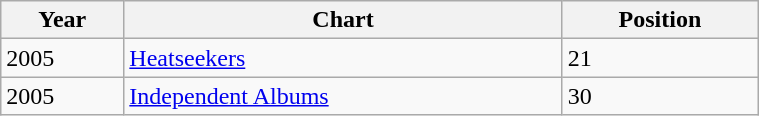<table class="wikitable" width=40%>
<tr>
<th align="left">Year</th>
<th align="left">Chart</th>
<th align="left">Position</th>
</tr>
<tr>
<td>2005</td>
<td><a href='#'>Heatseekers</a></td>
<td>21</td>
</tr>
<tr>
<td>2005</td>
<td><a href='#'>Independent Albums</a></td>
<td>30</td>
</tr>
</table>
